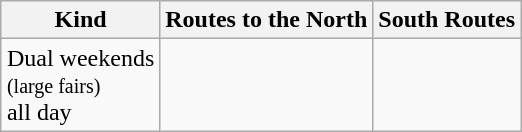<table class = "wikitable" style="margin-left: auto; margin-right: auto; border: none;">
<tr>
<th>Kind</th>
<th>Routes to the North</th>
<th>South Routes</th>
</tr>
<tr>
<td>Dual weekends <br> <small> (large fairs) </small> <br> all day</td>
<td></td>
<td></td>
</tr>
</table>
